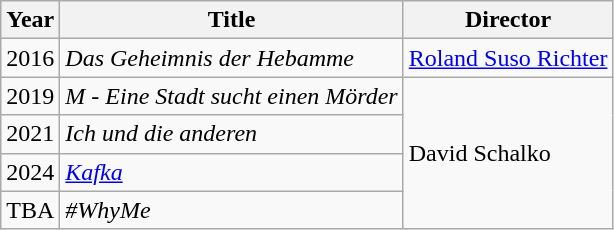<table class="wikitable">
<tr>
<th>Year</th>
<th>Title</th>
<th>Director</th>
</tr>
<tr>
<td>2016</td>
<td><em>Das Geheimnis der Hebamme</em></td>
<td><a href='#'>Roland Suso Richter</a></td>
</tr>
<tr>
<td>2019</td>
<td><em>M - Eine Stadt sucht einen Mörder</em></td>
<td rowspan=4>David Schalko</td>
</tr>
<tr>
<td>2021</td>
<td><em>Ich und die anderen</em></td>
</tr>
<tr>
<td>2024</td>
<td><em><a href='#'>Kafka</a></em></td>
</tr>
<tr>
<td>TBA</td>
<td><em>#WhyMe</em></td>
</tr>
</table>
